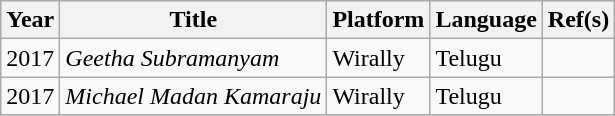<table class="wikitable">
<tr>
<th>Year</th>
<th>Title</th>
<th>Platform</th>
<th>Language</th>
<th>Ref(s)</th>
</tr>
<tr>
<td>2017</td>
<td><em>Geetha Subramanyam</em></td>
<td>Wirally</td>
<td>Telugu</td>
<td></td>
</tr>
<tr>
<td>2017</td>
<td><em>Michael Madan Kamaraju</em></td>
<td>Wirally</td>
<td>Telugu</td>
<td></td>
</tr>
<tr>
</tr>
</table>
